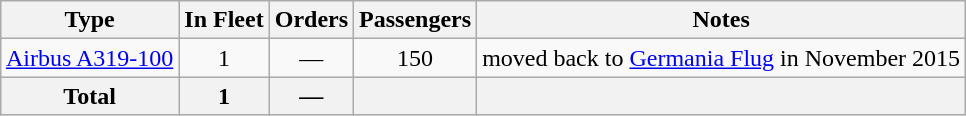<table class="wikitable" style="margin:0.5em auto; text-align:center">
<tr>
<th>Type</th>
<th>In Fleet</th>
<th>Orders</th>
<th>Passengers</th>
<th>Notes</th>
</tr>
<tr>
<td><a href='#'>Airbus A319-100</a></td>
<td align=center>1</td>
<td align=center>—</td>
<td align=center>150</td>
<td>moved back to <a href='#'>Germania Flug</a> in November 2015</td>
</tr>
<tr>
<th>Total</th>
<th>1</th>
<th>—</th>
<th></th>
<th></th>
</tr>
</table>
